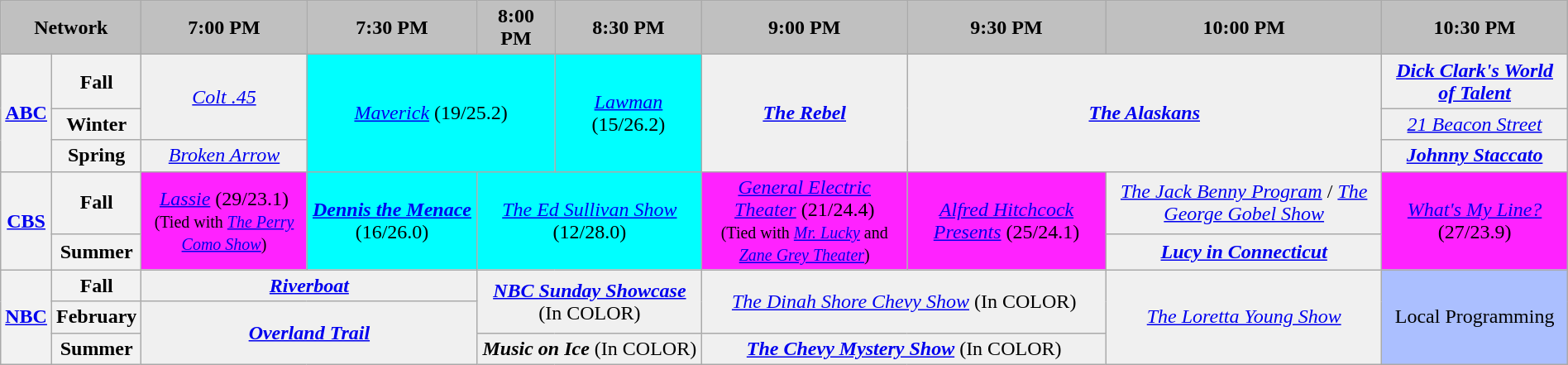<table class="wikitable" style="width:100%;margin-right:0;text-align:center">
<tr>
<th colspan="2" style="background-color:#C0C0C0;text-align:center">Network</th>
<th style="background-color:#C0C0C0;text-align:center">7:00 PM</th>
<th style="background-color:#C0C0C0;text-align:center">7:30 PM</th>
<th style="background-color:#C0C0C0;text-align:center">8:00 PM</th>
<th style="background-color:#C0C0C0;text-align:center">8:30 PM</th>
<th style="background-color:#C0C0C0;text-align:center">9:00 PM</th>
<th style="background-color:#C0C0C0;text-align:center">9:30 PM</th>
<th style="background-color:#C0C0C0;text-align:center">10:00 PM</th>
<th style="background-color:#C0C0C0;text-align:center">10:30 PM</th>
</tr>
<tr>
<th rowspan="3"><a href='#'>ABC</a></th>
<th>Fall</th>
<td bgcolor="#F0F0F0" rowspan="2"><em><a href='#'>Colt .45</a></em></td>
<td bgcolor="#00FFFF" colspan="2" rowspan="3"><em><a href='#'>Maverick</a></em> (19/25.2)</td>
<td bgcolor="#00FFFF" rowspan="3"><em><a href='#'>Lawman</a></em> (15/26.2)</td>
<td bgcolor="#F0F0F0" rowspan="3"><strong><em><a href='#'>The Rebel</a></em></strong></td>
<td bgcolor="#F0F0F0" colspan="2" rowspan="3"><strong><em><a href='#'>The Alaskans</a></em></strong></td>
<td bgcolor="#F0F0F0"><strong><em><a href='#'>Dick Clark's World of Talent</a></em></strong></td>
</tr>
<tr>
<th>Winter</th>
<td bgcolor="#F0F0F0"><em><a href='#'>21 Beacon Street</a></em></td>
</tr>
<tr>
<th>Spring</th>
<td bgcolor="#F0F0F0"><em><a href='#'>Broken Arrow</a></em></td>
<td bgcolor="#F0F0F0"><strong><em><a href='#'>Johnny Staccato</a></em></strong></td>
</tr>
<tr>
<th rowspan="2"><a href='#'>CBS</a></th>
<th>Fall</th>
<td bgcolor="#FF22FF" rowspan="2"><em><a href='#'>Lassie</a></em> (29/23.1)<br><small>(Tied with <em><a href='#'>The Perry Como Show</a></em>)</small></td>
<td bgcolor="#00FFFF" rowspan="2"><strong><em><a href='#'>Dennis the Menace</a></em></strong> (16/26.0)</td>
<td bgcolor="#00FFFF" colspan="2" rowspan="2"><em><a href='#'>The Ed Sullivan Show</a></em> (12/28.0)</td>
<td bgcolor="#FF22FF" rowspan="2"><em><a href='#'>General Electric Theater</a></em> (21/24.4)<br><small>(Tied with <em><a href='#'>Mr. Lucky</a></em> and <em><a href='#'>Zane Grey Theater</a></em>)</small></td>
<td bgcolor="#FF22FF" rowspan="2"><em><a href='#'>Alfred Hitchcock Presents</a></em> (25/24.1)</td>
<td bgcolor="#F0F0F0"><em><a href='#'>The Jack Benny Program</a></em> / <em><a href='#'>The George Gobel Show</a></em></td>
<td bgcolor="#FF22FF" rowspan="2"><em><a href='#'>What's My Line?</a></em> (27/23.9)</td>
</tr>
<tr>
<th>Summer</th>
<td bgcolor="#F0F0F0"><strong><em><a href='#'>Lucy in Connecticut</a></em></strong></td>
</tr>
<tr>
<th rowspan="3"><a href='#'>NBC</a></th>
<th>Fall</th>
<td bgcolor="#F0F0F0" colspan="2"><strong><em><a href='#'>Riverboat</a></em></strong></td>
<td bgcolor="#F0F0F0" colspan="2" rowspan="2"><strong><em><a href='#'>NBC Sunday Showcase</a></em></strong> (In <span>C</span><span>O</span><span>L</span><span>O</span><span>R</span>)</td>
<td bgcolor="#F0F0F0" colspan="2" rowspan="2"><em><a href='#'>The Dinah Shore Chevy Show</a></em> (In <span>C</span><span>O</span><span>L</span><span>O</span><span>R</span>)</td>
<td bgcolor="#F0F0F0" rowspan="3"><em><a href='#'>The Loretta Young Show</a></em></td>
<td bgcolor="#ABBFFF" rowspan="3">Local Programming</td>
</tr>
<tr>
<th>February</th>
<td bgcolor="#F0F0F0" colspan="2" rowspan="2"><strong><em><a href='#'>Overland Trail</a></em></strong></td>
</tr>
<tr>
<th>Summer</th>
<td bgcolor="#F0F0F0" colspan="2"><strong><em>Music on Ice</em></strong> (In <span>C</span><span>O</span><span>L</span><span>O</span><span>R</span>)</td>
<td bgcolor="#F0F0F0" colspan="2"><strong><em><a href='#'>The Chevy Mystery Show</a></em></strong> (In <span>C</span><span>O</span><span>L</span><span>O</span><span>R</span>)</td>
</tr>
</table>
